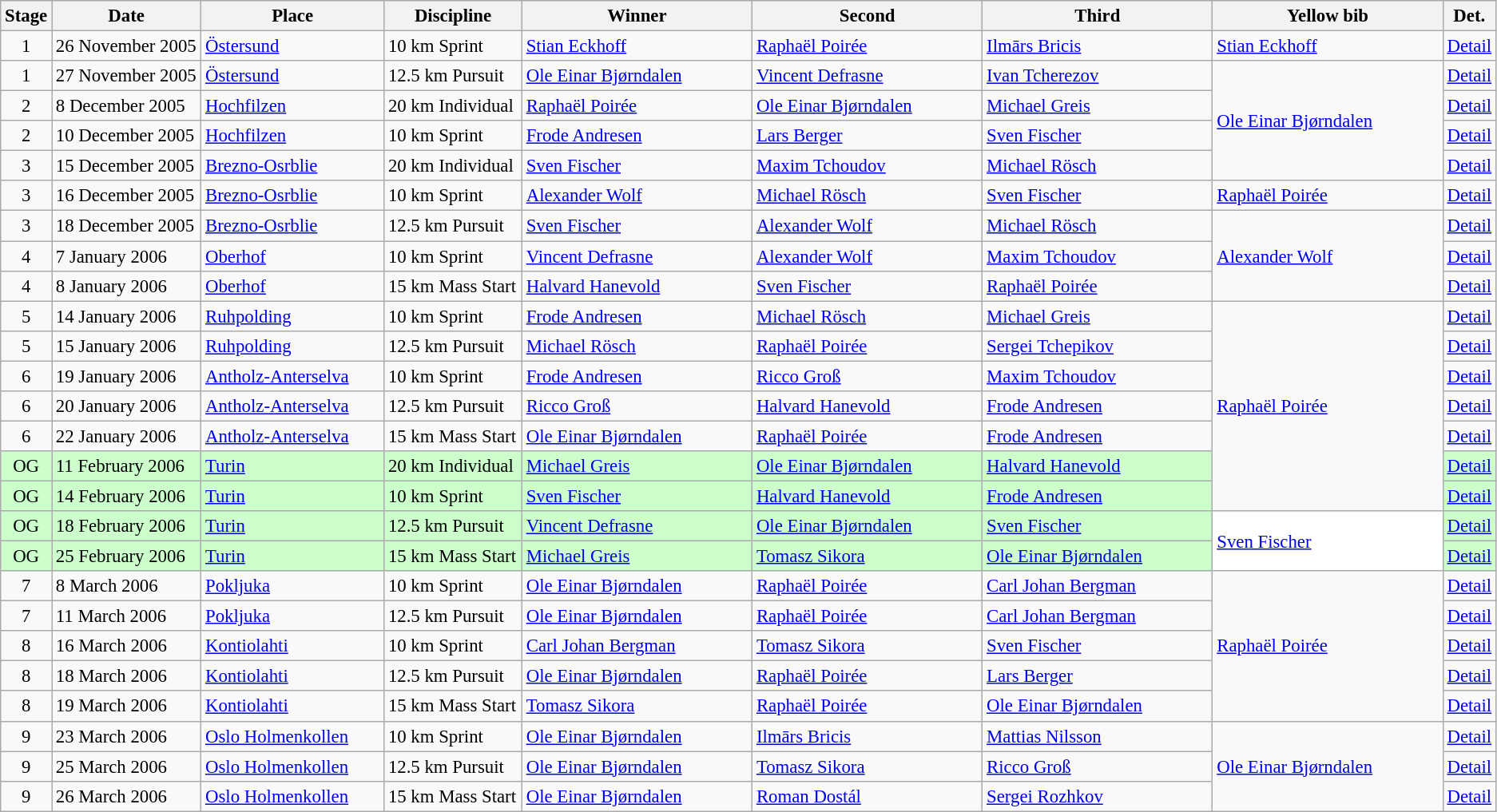<table class="wikitable" style="font-size:95%;">
<tr>
<th width="10">Stage</th>
<th width="120">Date</th>
<th width="148">Place</th>
<th width="110">Discipline</th>
<th width="190">Winner</th>
<th width="190">Second</th>
<th width="190">Third</th>
<th width="190">Yellow bib <br> </th>
<th width="8">Det.</th>
</tr>
<tr>
<td align=center>1</td>
<td>26 November 2005</td>
<td> <a href='#'>Östersund</a></td>
<td>10 km Sprint</td>
<td> <a href='#'>Stian Eckhoff</a></td>
<td> <a href='#'>Raphaël Poirée</a></td>
<td> <a href='#'>Ilmārs Bricis</a></td>
<td> <a href='#'>Stian Eckhoff</a></td>
<td><a href='#'>Detail</a></td>
</tr>
<tr>
<td align=center>1</td>
<td>27 November 2005</td>
<td> <a href='#'>Östersund</a></td>
<td>12.5 km Pursuit</td>
<td> <a href='#'>Ole Einar Bjørndalen</a></td>
<td> <a href='#'>Vincent Defrasne</a></td>
<td> <a href='#'>Ivan Tcherezov</a></td>
<td rowspan="4"> <a href='#'>Ole Einar Bjørndalen</a></td>
<td><a href='#'>Detail</a></td>
</tr>
<tr>
<td align=center>2</td>
<td>8 December 2005</td>
<td> <a href='#'>Hochfilzen</a></td>
<td>20 km Individual</td>
<td> <a href='#'>Raphaël Poirée</a></td>
<td> <a href='#'>Ole Einar Bjørndalen</a></td>
<td> <a href='#'>Michael Greis</a></td>
<td><a href='#'>Detail</a></td>
</tr>
<tr>
<td align=center>2</td>
<td>10 December 2005</td>
<td> <a href='#'>Hochfilzen</a></td>
<td>10 km Sprint</td>
<td> <a href='#'>Frode Andresen</a></td>
<td> <a href='#'>Lars Berger</a></td>
<td> <a href='#'>Sven Fischer</a></td>
<td><a href='#'>Detail</a></td>
</tr>
<tr>
<td align=center>3</td>
<td>15 December 2005</td>
<td> <a href='#'>Brezno-Osrblie</a></td>
<td>20 km Individual</td>
<td> <a href='#'>Sven Fischer</a></td>
<td> <a href='#'>Maxim Tchoudov</a></td>
<td> <a href='#'>Michael Rösch</a></td>
<td><a href='#'>Detail</a></td>
</tr>
<tr>
<td align=center>3</td>
<td>16 December 2005</td>
<td> <a href='#'>Brezno-Osrblie</a></td>
<td>10 km Sprint</td>
<td> <a href='#'>Alexander Wolf</a></td>
<td> <a href='#'>Michael Rösch</a></td>
<td> <a href='#'>Sven Fischer</a></td>
<td> <a href='#'>Raphaël Poirée</a></td>
<td><a href='#'>Detail</a></td>
</tr>
<tr>
<td align=center>3</td>
<td>18 December 2005</td>
<td> <a href='#'>Brezno-Osrblie</a></td>
<td>12.5 km Pursuit</td>
<td> <a href='#'>Sven Fischer</a></td>
<td> <a href='#'>Alexander Wolf</a></td>
<td> <a href='#'>Michael Rösch</a></td>
<td rowspan="3"> <a href='#'>Alexander Wolf</a></td>
<td><a href='#'>Detail</a></td>
</tr>
<tr>
<td align=center>4</td>
<td>7 January 2006</td>
<td> <a href='#'>Oberhof</a></td>
<td>10 km Sprint</td>
<td> <a href='#'>Vincent Defrasne</a></td>
<td> <a href='#'>Alexander Wolf</a></td>
<td> <a href='#'>Maxim Tchoudov</a></td>
<td><a href='#'>Detail</a></td>
</tr>
<tr>
<td align=center>4</td>
<td>8 January 2006</td>
<td> <a href='#'>Oberhof</a></td>
<td>15 km Mass Start</td>
<td> <a href='#'>Halvard Hanevold</a></td>
<td> <a href='#'>Sven Fischer</a></td>
<td> <a href='#'>Raphaël Poirée</a></td>
<td><a href='#'>Detail</a></td>
</tr>
<tr>
<td align=center>5</td>
<td>14 January 2006</td>
<td> <a href='#'>Ruhpolding</a></td>
<td>10 km Sprint</td>
<td> <a href='#'>Frode Andresen</a></td>
<td> <a href='#'>Michael Rösch</a></td>
<td> <a href='#'>Michael Greis</a></td>
<td rowspan="7"> <a href='#'>Raphaël Poirée</a></td>
<td><a href='#'>Detail</a></td>
</tr>
<tr>
<td align=center>5</td>
<td>15 January 2006</td>
<td> <a href='#'>Ruhpolding</a></td>
<td>12.5 km Pursuit</td>
<td> <a href='#'>Michael Rösch</a></td>
<td> <a href='#'>Raphaël Poirée</a></td>
<td> <a href='#'>Sergei Tchepikov</a></td>
<td><a href='#'>Detail</a></td>
</tr>
<tr>
<td align=center>6</td>
<td>19 January 2006</td>
<td> <a href='#'>Antholz-Anterselva</a></td>
<td>10 km Sprint</td>
<td> <a href='#'>Frode Andresen</a></td>
<td> <a href='#'>Ricco Groß</a></td>
<td> <a href='#'>Maxim Tchoudov</a></td>
<td><a href='#'>Detail</a></td>
</tr>
<tr>
<td align=center>6</td>
<td>20 January 2006</td>
<td> <a href='#'>Antholz-Anterselva</a></td>
<td>12.5 km Pursuit</td>
<td> <a href='#'>Ricco Groß</a></td>
<td> <a href='#'>Halvard Hanevold</a></td>
<td> <a href='#'>Frode Andresen</a></td>
<td><a href='#'>Detail</a></td>
</tr>
<tr>
<td align=center>6</td>
<td>22 January 2006</td>
<td> <a href='#'>Antholz-Anterselva</a></td>
<td>15 km Mass Start</td>
<td> <a href='#'>Ole Einar Bjørndalen</a></td>
<td> <a href='#'>Raphaël Poirée</a></td>
<td> <a href='#'>Frode Andresen</a></td>
<td><a href='#'>Detail</a></td>
</tr>
<tr style="background:#CCFFCC">
<td align=center>OG</td>
<td>11 February 2006</td>
<td> <a href='#'>Turin</a></td>
<td>20 km Individual</td>
<td> <a href='#'>Michael Greis</a></td>
<td> <a href='#'>Ole Einar Bjørndalen</a></td>
<td> <a href='#'>Halvard Hanevold</a></td>
<td><a href='#'>Detail</a></td>
</tr>
<tr style="background:#CCFFCC">
<td align=center>OG</td>
<td>14 February 2006</td>
<td> <a href='#'>Turin</a></td>
<td>10 km Sprint</td>
<td> <a href='#'>Sven Fischer</a></td>
<td> <a href='#'>Halvard Hanevold</a></td>
<td> <a href='#'>Frode Andresen</a></td>
<td><a href='#'>Detail</a></td>
</tr>
<tr style="background:#CCFFCC">
<td align=center>OG</td>
<td>18 February 2006</td>
<td> <a href='#'>Turin</a></td>
<td>12.5 km Pursuit</td>
<td> <a href='#'>Vincent Defrasne</a></td>
<td> <a href='#'>Ole Einar Bjørndalen</a></td>
<td> <a href='#'>Sven Fischer</a></td>
<td rowspan="2" style="background:white"> <a href='#'>Sven Fischer</a></td>
<td><a href='#'>Detail</a></td>
</tr>
<tr style="background:#CCFFCC">
<td align=center>OG</td>
<td>25 February 2006</td>
<td> <a href='#'>Turin</a></td>
<td>15 km Mass Start</td>
<td> <a href='#'>Michael Greis</a></td>
<td> <a href='#'>Tomasz Sikora</a></td>
<td> <a href='#'>Ole Einar Bjørndalen</a></td>
<td><a href='#'>Detail</a></td>
</tr>
<tr>
<td align=center>7</td>
<td>8 March 2006</td>
<td> <a href='#'>Pokljuka</a></td>
<td>10 km Sprint</td>
<td> <a href='#'>Ole Einar Bjørndalen</a></td>
<td> <a href='#'>Raphaël Poirée</a></td>
<td> <a href='#'>Carl Johan Bergman</a></td>
<td rowspan="5"> <a href='#'>Raphaël Poirée</a></td>
<td><a href='#'>Detail</a></td>
</tr>
<tr>
<td align=center>7</td>
<td>11 March 2006</td>
<td> <a href='#'>Pokljuka</a></td>
<td>12.5 km Pursuit</td>
<td> <a href='#'>Ole Einar Bjørndalen</a></td>
<td> <a href='#'>Raphaël Poirée</a></td>
<td> <a href='#'>Carl Johan Bergman</a></td>
<td><a href='#'>Detail</a></td>
</tr>
<tr>
<td align=center>8</td>
<td>16 March 2006</td>
<td> <a href='#'>Kontiolahti</a></td>
<td>10 km Sprint</td>
<td> <a href='#'>Carl Johan Bergman</a></td>
<td> <a href='#'>Tomasz Sikora</a></td>
<td> <a href='#'>Sven Fischer</a></td>
<td><a href='#'>Detail</a></td>
</tr>
<tr>
<td align=center>8</td>
<td>18 March 2006</td>
<td> <a href='#'>Kontiolahti</a></td>
<td>12.5 km Pursuit</td>
<td> <a href='#'>Ole Einar Bjørndalen</a></td>
<td> <a href='#'>Raphaël Poirée</a></td>
<td> <a href='#'>Lars Berger</a></td>
<td><a href='#'>Detail</a></td>
</tr>
<tr>
<td align=center>8</td>
<td>19 March 2006</td>
<td> <a href='#'>Kontiolahti</a></td>
<td>15 km Mass Start</td>
<td> <a href='#'>Tomasz Sikora</a></td>
<td> <a href='#'>Raphaël Poirée</a></td>
<td> <a href='#'>Ole Einar Bjørndalen</a></td>
<td><a href='#'>Detail</a></td>
</tr>
<tr>
<td align=center>9</td>
<td>23 March 2006</td>
<td> <a href='#'>Oslo Holmenkollen</a></td>
<td>10 km Sprint</td>
<td> <a href='#'>Ole Einar Bjørndalen</a></td>
<td> <a href='#'>Ilmārs Bricis</a></td>
<td> <a href='#'>Mattias Nilsson</a></td>
<td rowspan="3"> <a href='#'>Ole Einar Bjørndalen</a></td>
<td><a href='#'>Detail</a></td>
</tr>
<tr>
<td align=center>9</td>
<td>25 March 2006</td>
<td> <a href='#'>Oslo Holmenkollen</a></td>
<td>12.5 km Pursuit</td>
<td> <a href='#'>Ole Einar Bjørndalen</a></td>
<td> <a href='#'>Tomasz Sikora</a></td>
<td> <a href='#'>Ricco Groß</a></td>
<td><a href='#'>Detail</a></td>
</tr>
<tr>
<td align=center>9</td>
<td>26 March 2006</td>
<td> <a href='#'>Oslo Holmenkollen</a></td>
<td>15 km Mass Start</td>
<td> <a href='#'>Ole Einar Bjørndalen</a></td>
<td> <a href='#'>Roman Dostál</a></td>
<td> <a href='#'>Sergei Rozhkov</a></td>
<td><a href='#'>Detail</a></td>
</tr>
</table>
